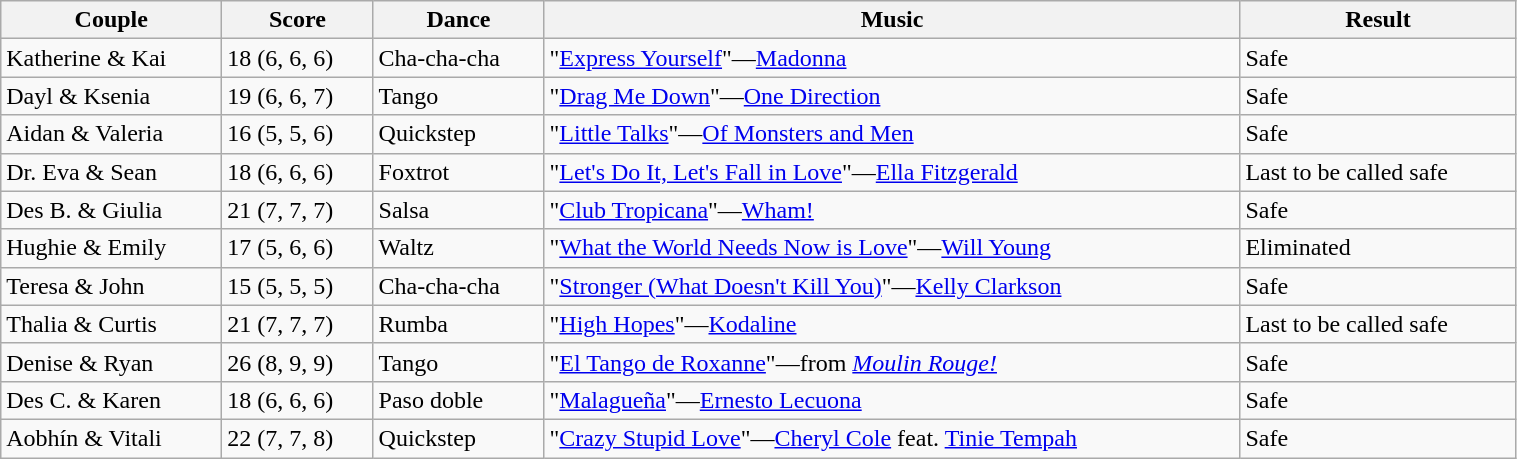<table class="wikitable" style="width:80%;">
<tr>
<th>Couple</th>
<th>Score</th>
<th>Dance</th>
<th>Music</th>
<th>Result</th>
</tr>
<tr>
<td>Katherine & Kai</td>
<td>18 (6, 6, 6)</td>
<td>Cha-cha-cha</td>
<td>"<a href='#'>Express Yourself</a>"—<a href='#'>Madonna</a></td>
<td>Safe</td>
</tr>
<tr>
<td>Dayl & Ksenia</td>
<td>19 (6, 6, 7)</td>
<td>Tango</td>
<td>"<a href='#'>Drag Me Down</a>"—<a href='#'>One Direction</a></td>
<td>Safe</td>
</tr>
<tr>
<td>Aidan & Valeria</td>
<td>16 (5, 5, 6)</td>
<td>Quickstep</td>
<td>"<a href='#'>Little Talks</a>"—<a href='#'>Of Monsters and Men</a></td>
<td>Safe</td>
</tr>
<tr>
<td>Dr. Eva & Sean</td>
<td>18 (6, 6, 6)</td>
<td>Foxtrot</td>
<td>"<a href='#'>Let's Do It, Let's Fall in Love</a>"—<a href='#'>Ella Fitzgerald</a></td>
<td>Last to be called safe</td>
</tr>
<tr>
<td>Des B. & Giulia</td>
<td>21 (7, 7, 7)</td>
<td>Salsa</td>
<td>"<a href='#'>Club Tropicana</a>"—<a href='#'>Wham!</a></td>
<td>Safe</td>
</tr>
<tr>
<td>Hughie & Emily</td>
<td>17 (5, 6, 6)</td>
<td>Waltz</td>
<td>"<a href='#'>What the World Needs Now is Love</a>"—<a href='#'>Will Young</a></td>
<td>Eliminated</td>
</tr>
<tr>
<td>Teresa & John</td>
<td>15 (5, 5, 5)</td>
<td>Cha-cha-cha</td>
<td>"<a href='#'>Stronger (What Doesn't Kill You)</a>"—<a href='#'>Kelly Clarkson</a></td>
<td>Safe</td>
</tr>
<tr>
<td>Thalia & Curtis</td>
<td>21 (7, 7, 7)</td>
<td>Rumba</td>
<td>"<a href='#'>High Hopes</a>"—<a href='#'>Kodaline</a></td>
<td>Last to be called safe</td>
</tr>
<tr>
<td>Denise & Ryan</td>
<td>26 (8, 9, 9)</td>
<td>Tango</td>
<td>"<a href='#'>El Tango de Roxanne</a>"—from <em><a href='#'>Moulin Rouge!</a></em></td>
<td>Safe</td>
</tr>
<tr>
<td>Des C. & Karen</td>
<td>18 (6, 6, 6)</td>
<td>Paso doble</td>
<td>"<a href='#'>Malagueña</a>"—<a href='#'>Ernesto Lecuona</a></td>
<td>Safe</td>
</tr>
<tr>
<td>Aobhín & Vitali</td>
<td>22 (7, 7, 8)</td>
<td>Quickstep</td>
<td>"<a href='#'>Crazy Stupid Love</a>"—<a href='#'>Cheryl Cole</a> feat. <a href='#'>Tinie Tempah</a></td>
<td>Safe</td>
</tr>
</table>
